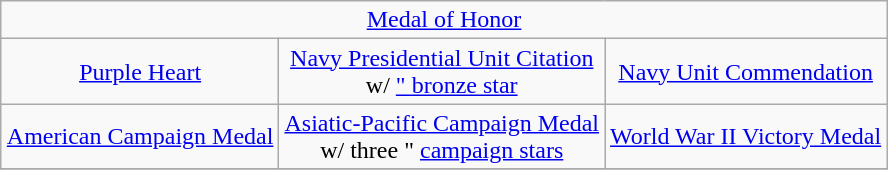<table class="wikitable" style="margin:1em auto; text-align:center;">
<tr>
<td colspan="3"><a href='#'>Medal of Honor</a></td>
</tr>
<tr>
<td><a href='#'>Purple Heart</a></td>
<td><a href='#'>Navy Presidential Unit Citation</a><br> w/ <a href='#'>" bronze star</a></td>
<td><a href='#'>Navy Unit Commendation</a></td>
</tr>
<tr>
<td><a href='#'>American Campaign Medal</a></td>
<td><a href='#'>Asiatic-Pacific Campaign Medal</a><br>w/ three " <a href='#'>campaign stars</a></td>
<td><a href='#'>World War II Victory Medal</a></td>
</tr>
<tr>
</tr>
</table>
